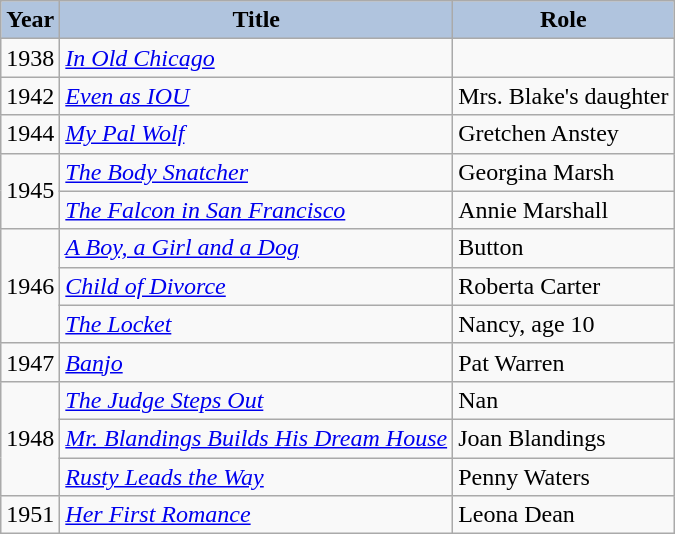<table class="wikitable">
<tr>
<th style="background:#B0C4DE;">Year</th>
<th style="background:#B0C4DE;">Title</th>
<th style="background:#B0C4DE;">Role</th>
</tr>
<tr>
<td rowspan=1>1938</td>
<td><em><a href='#'>In Old Chicago</a></em></td>
</tr>
<tr>
<td rowspan=1>1942</td>
<td><em><a href='#'>Even as IOU</a></em></td>
<td>Mrs. Blake's daughter</td>
</tr>
<tr>
<td rowspan=1>1944</td>
<td><em><a href='#'>My Pal Wolf</a></em></td>
<td>Gretchen Anstey</td>
</tr>
<tr>
<td rowspan=2>1945</td>
<td><em><a href='#'>The Body Snatcher</a></em></td>
<td>Georgina Marsh</td>
</tr>
<tr>
<td><em><a href='#'>The Falcon in San Francisco</a></em></td>
<td>Annie Marshall</td>
</tr>
<tr>
<td rowspan=3>1946</td>
<td><em><a href='#'>A Boy, a Girl and a Dog</a></em></td>
<td>Button</td>
</tr>
<tr>
<td><em><a href='#'>Child of Divorce</a></em></td>
<td>Roberta Carter</td>
</tr>
<tr>
<td><em><a href='#'>The Locket</a></em></td>
<td>Nancy, age 10</td>
</tr>
<tr>
<td rowspan=1>1947</td>
<td><em><a href='#'>Banjo</a></em></td>
<td>Pat Warren</td>
</tr>
<tr>
<td rowspan=3>1948</td>
<td><em><a href='#'>The Judge Steps Out</a></em></td>
<td>Nan</td>
</tr>
<tr>
<td><em><a href='#'>Mr. Blandings Builds His Dream House</a></em></td>
<td>Joan Blandings</td>
</tr>
<tr>
<td><em><a href='#'>Rusty Leads the Way</a></em></td>
<td>Penny Waters</td>
</tr>
<tr>
<td rowspan=1>1951</td>
<td><em><a href='#'>Her First Romance</a></em></td>
<td>Leona Dean</td>
</tr>
</table>
